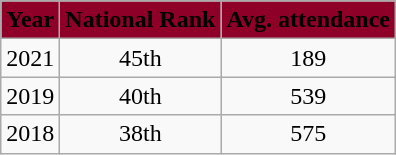<table class="wikitable" style="text-align:center;">
<tr>
<th style="background:#8e0028;"><span> Year</span></th>
<th style="background:#8e0028;"><span> National Rank</span></th>
<th style="background:#8e0028;"><span> Avg. attendance</span></th>
</tr>
<tr style="text-align:center;">
<td>2021</td>
<td>45th</td>
<td>189</td>
</tr>
<tr style="text-align:center;">
<td>2019</td>
<td>40th</td>
<td>539</td>
</tr>
<tr style="text-align:center;">
<td>2018</td>
<td>38th</td>
<td>575</td>
</tr>
</table>
